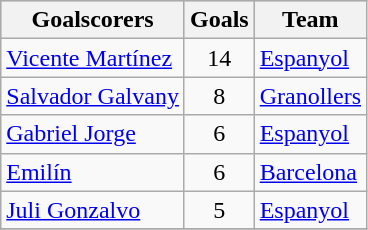<table class="wikitable sortable" class="wikitable">
<tr style="background:#ccc; text-align:center;">
<th>Goalscorers</th>
<th>Goals</th>
<th>Team</th>
</tr>
<tr>
<td> <a href='#'>Vicente Martínez</a></td>
<td style="text-align:center;">14</td>
<td><a href='#'>Espanyol</a></td>
</tr>
<tr>
<td> <a href='#'>Salvador Galvany</a></td>
<td style="text-align:center;">8</td>
<td><a href='#'>Granollers</a></td>
</tr>
<tr>
<td> <a href='#'>Gabriel Jorge</a></td>
<td style="text-align:center;">6</td>
<td><a href='#'>Espanyol</a></td>
</tr>
<tr>
<td> <a href='#'>Emilín</a></td>
<td style="text-align:center;">6</td>
<td><a href='#'>Barcelona</a></td>
</tr>
<tr>
<td> <a href='#'>Juli Gonzalvo</a></td>
<td style="text-align:center;">5</td>
<td><a href='#'>Espanyol</a></td>
</tr>
<tr>
</tr>
</table>
